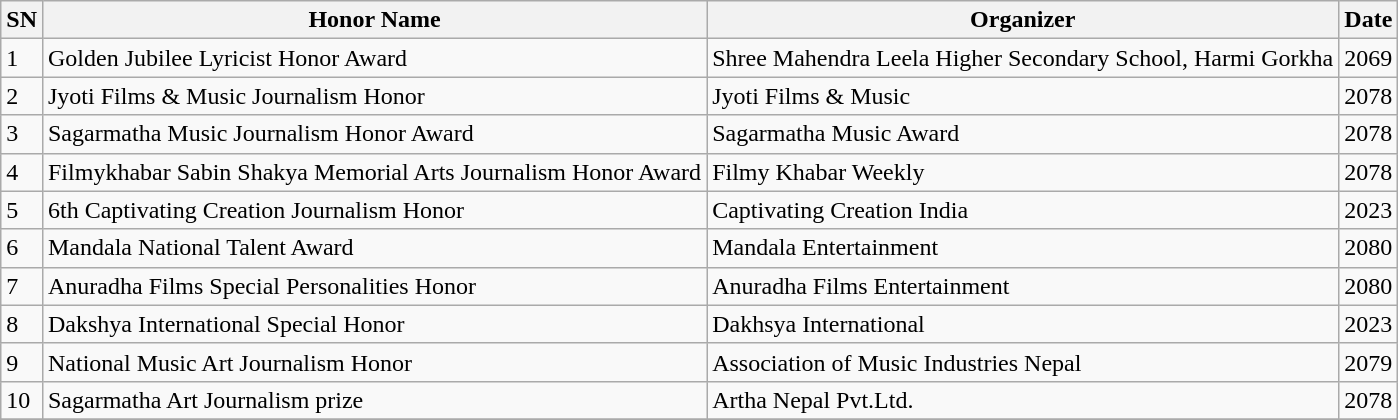<table class="wikitable">
<tr>
<th>SN</th>
<th>Honor Name</th>
<th>Organizer</th>
<th>Date</th>
</tr>
<tr>
<td>1</td>
<td>Golden Jubilee Lyricist Honor Award</td>
<td>Shree Mahendra Leela Higher Secondary School, Harmi Gorkha</td>
<td>2069</td>
</tr>
<tr>
<td>2</td>
<td>Jyoti Films & Music Journalism Honor</td>
<td>Jyoti Films & Music</td>
<td>2078</td>
</tr>
<tr>
<td>3</td>
<td>Sagarmatha Music Journalism Honor Award</td>
<td>Sagarmatha Music Award</td>
<td>2078</td>
</tr>
<tr>
<td>4</td>
<td>Filmykhabar Sabin Shakya Memorial Arts Journalism Honor Award</td>
<td>Filmy Khabar Weekly</td>
<td>2078</td>
</tr>
<tr>
<td>5</td>
<td>6th Captivating Creation Journalism Honor</td>
<td>Captivating Creation India</td>
<td>2023</td>
</tr>
<tr>
<td>6</td>
<td>Mandala National Talent Award</td>
<td>Mandala Entertainment</td>
<td>2080</td>
</tr>
<tr>
<td>7</td>
<td>Anuradha Films Special Personalities Honor</td>
<td>Anuradha Films Entertainment</td>
<td>2080</td>
</tr>
<tr>
<td>8</td>
<td>Dakshya International Special Honor</td>
<td>Dakhsya International</td>
<td>2023</td>
</tr>
<tr>
<td>9</td>
<td>National Music Art Journalism Honor</td>
<td>Association of Music Industries Nepal</td>
<td>2079</td>
</tr>
<tr>
<td>10</td>
<td>Sagarmatha Art Journalism prize</td>
<td>Artha Nepal Pvt.Ltd.</td>
<td>2078</td>
</tr>
<tr>
</tr>
</table>
